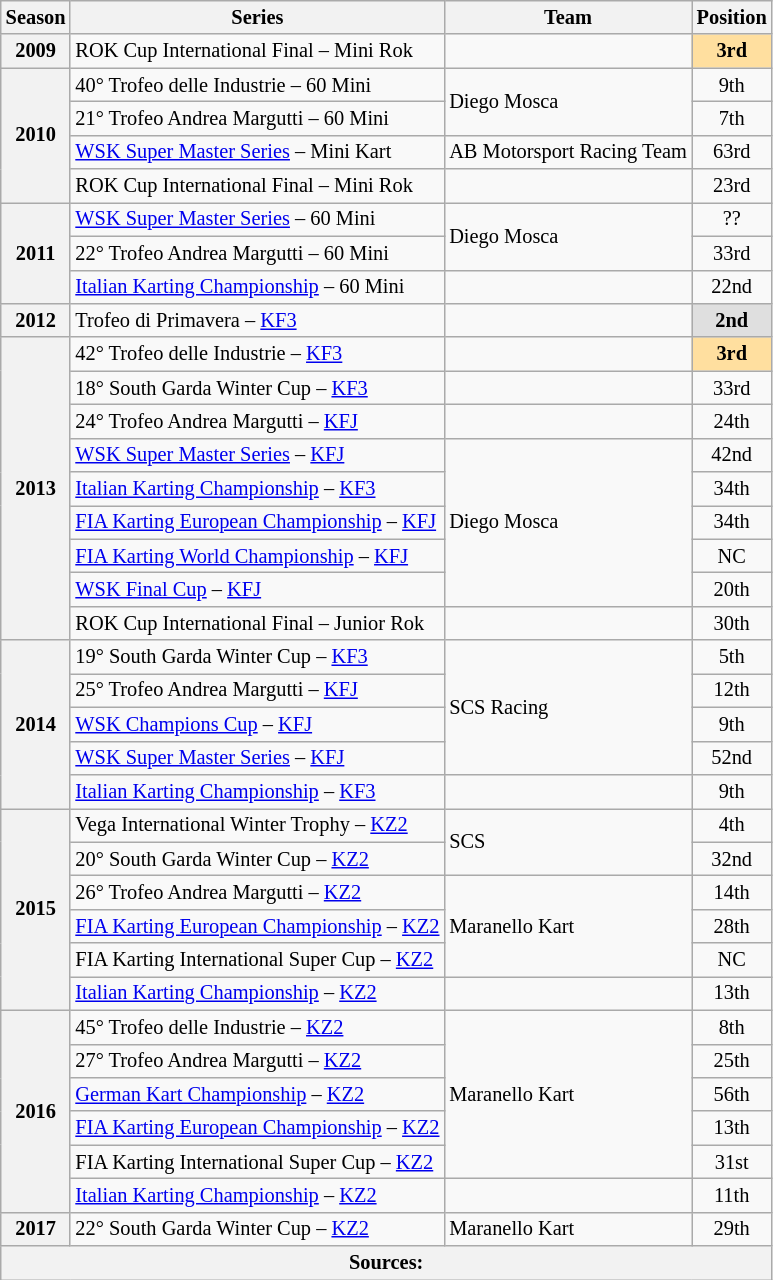<table class="wikitable" style="font-size: 85%; text-align:center">
<tr>
<th>Season</th>
<th>Series</th>
<th>Team</th>
<th>Position</th>
</tr>
<tr>
<th>2009</th>
<td align="left">ROK Cup International Final – Mini Rok</td>
<td align="left"></td>
<td style="background:#ffdf9f;"><strong>3rd</strong></td>
</tr>
<tr>
<th rowspan="4">2010</th>
<td align="left">40° Trofeo delle Industrie – 60 Mini</td>
<td align="left" rowspan="2">Diego Mosca</td>
<td style="background:#;">9th</td>
</tr>
<tr>
<td align="left">21° Trofeo Andrea Margutti – 60 Mini</td>
<td style="background:#;">7th</td>
</tr>
<tr>
<td align="left"><a href='#'>WSK Super Master Series</a> – Mini Kart</td>
<td align="left">AB Motorsport Racing Team</td>
<td style="background:#;">63rd</td>
</tr>
<tr>
<td align="left">ROK Cup International Final – Mini Rok</td>
<td align="left"></td>
<td style="background:#;">23rd</td>
</tr>
<tr>
<th rowspan="3">2011</th>
<td align="left"><a href='#'>WSK Super Master Series</a> – 60 Mini</td>
<td align="left" rowspan="2">Diego Mosca</td>
<td style="background:#;">??</td>
</tr>
<tr>
<td align="left">22° Trofeo Andrea Margutti – 60 Mini</td>
<td style="background:#;">33rd</td>
</tr>
<tr>
<td align="left"><a href='#'>Italian Karting Championship</a> – 60 Mini</td>
<td align="left"></td>
<td style="background:#;">22nd</td>
</tr>
<tr>
<th>2012</th>
<td align="left">Trofeo di Primavera – <a href='#'>KF3</a></td>
<td align="left"></td>
<td style="background:#dfdfdf;"><strong>2nd</strong></td>
</tr>
<tr>
<th rowspan="9">2013</th>
<td align="left">42° Trofeo delle Industrie – <a href='#'>KF3</a></td>
<td align="left"></td>
<td style="background:#ffdf9f;"><strong>3rd</strong></td>
</tr>
<tr>
<td align="left">18° South Garda Winter Cup – <a href='#'>KF3</a></td>
<td align="left"></td>
<td style="background:#;">33rd</td>
</tr>
<tr>
<td align="left">24° Trofeo Andrea Margutti – <a href='#'>KFJ</a></td>
<td align="left"></td>
<td style="background:#;">24th</td>
</tr>
<tr>
<td align="left"><a href='#'>WSK Super Master Series</a> – <a href='#'>KFJ</a></td>
<td align="left" rowspan="5">Diego Mosca</td>
<td style="background:#;">42nd</td>
</tr>
<tr>
<td align="left"><a href='#'>Italian Karting Championship</a> – <a href='#'>KF3</a></td>
<td style="background:#;">34th</td>
</tr>
<tr>
<td align="left"><a href='#'>FIA Karting European Championship</a> – <a href='#'>KFJ</a></td>
<td style="background:#;">34th</td>
</tr>
<tr>
<td align="left"><a href='#'>FIA Karting World Championship</a> – <a href='#'>KFJ</a></td>
<td style="background:#;">NC</td>
</tr>
<tr>
<td align="left"><a href='#'>WSK Final Cup</a> – <a href='#'>KFJ</a></td>
<td style="background:#;">20th</td>
</tr>
<tr>
<td align="left">ROK Cup International Final – Junior Rok</td>
<td align="left"></td>
<td style="background:#;">30th</td>
</tr>
<tr>
<th rowspan="5">2014</th>
<td align="left">19° South Garda Winter Cup – <a href='#'>KF3</a></td>
<td align="left" rowspan="4">SCS Racing</td>
<td style="background:#;">5th</td>
</tr>
<tr>
<td align="left">25° Trofeo Andrea Margutti – <a href='#'>KFJ</a></td>
<td style="background:#;">12th</td>
</tr>
<tr>
<td align="left"><a href='#'>WSK Champions Cup</a> – <a href='#'>KFJ</a></td>
<td style="background:#;">9th</td>
</tr>
<tr>
<td align="left"><a href='#'>WSK Super Master Series</a> – <a href='#'>KFJ</a></td>
<td style="background:#;">52nd</td>
</tr>
<tr>
<td align="left"><a href='#'>Italian Karting Championship</a> – <a href='#'>KF3</a></td>
<td align="left"></td>
<td style="background:#;">9th</td>
</tr>
<tr>
<th rowspan="6">2015</th>
<td align="left">Vega International Winter Trophy – <a href='#'>KZ2</a></td>
<td align="left" rowspan="2">SCS</td>
<td style="background:#;">4th</td>
</tr>
<tr>
<td align="left">20° South Garda Winter Cup – <a href='#'>KZ2</a></td>
<td style="background:#;">32nd</td>
</tr>
<tr>
<td align="left">26° Trofeo Andrea Margutti – <a href='#'>KZ2</a></td>
<td align="left" rowspan="3">Maranello Kart</td>
<td style="background:#;">14th</td>
</tr>
<tr>
<td align="left"><a href='#'>FIA Karting European Championship</a> – <a href='#'>KZ2</a></td>
<td style="background:#;">28th</td>
</tr>
<tr>
<td align="left">FIA Karting International Super Cup – <a href='#'>KZ2</a></td>
<td style="background:#;">NC</td>
</tr>
<tr>
<td align="left"><a href='#'>Italian Karting Championship</a> – <a href='#'>KZ2</a></td>
<td align="left"></td>
<td style="background:#;">13th</td>
</tr>
<tr>
<th rowspan="6">2016</th>
<td align="left">45° Trofeo delle Industrie – <a href='#'>KZ2</a></td>
<td align="left" rowspan="5">Maranello Kart</td>
<td style="background:#;">8th</td>
</tr>
<tr>
<td align="left">27° Trofeo Andrea Margutti – <a href='#'>KZ2</a></td>
<td style="background:#;">25th</td>
</tr>
<tr>
<td align="left"><a href='#'>German Kart Championship</a> – <a href='#'>KZ2</a></td>
<td style="background:#;">56th</td>
</tr>
<tr>
<td align="left"><a href='#'>FIA Karting European Championship</a> – <a href='#'>KZ2</a></td>
<td style="background:#;">13th</td>
</tr>
<tr>
<td align="left">FIA Karting International Super Cup – <a href='#'>KZ2</a></td>
<td style="background:#;">31st</td>
</tr>
<tr>
<td align="left"><a href='#'>Italian Karting Championship</a> – <a href='#'>KZ2</a></td>
<td align="left"></td>
<td style="background:#;">11th</td>
</tr>
<tr>
<th>2017</th>
<td align="left">22° South Garda Winter Cup – <a href='#'>KZ2</a></td>
<td align="left">Maranello Kart</td>
<td style="background:#;">29th</td>
</tr>
<tr>
<th colspan="4">Sources:</th>
</tr>
</table>
